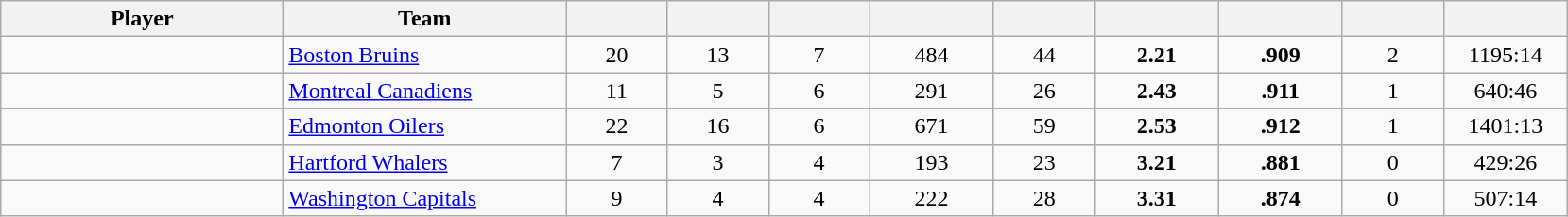<table style="padding:3px; border-spacing:0; text-align:center;" class="wikitable sortable">
<tr>
<th style="width:12em">Player</th>
<th style="width:12em">Team</th>
<th style="width:4em"></th>
<th style="width:4em"></th>
<th style="width:4em"></th>
<th style="width:5em"></th>
<th style="width:4em"></th>
<th style="width:5em"></th>
<th style="width:5em"></th>
<th style="width:4em"></th>
<th style="width:5em"></th>
</tr>
<tr>
<td align=left></td>
<td align=left><a href='#'>Boston Bruins</a></td>
<td>20</td>
<td>13</td>
<td>7</td>
<td>484</td>
<td>44</td>
<td><strong>2.21</strong></td>
<td><strong>.909</strong></td>
<td>2</td>
<td> 1195:14</td>
</tr>
<tr>
<td align=left></td>
<td align=left><a href='#'>Montreal Canadiens</a></td>
<td>11</td>
<td>5</td>
<td>6</td>
<td>291</td>
<td>26</td>
<td><strong>2.43</strong></td>
<td><strong>.911</strong></td>
<td>1</td>
<td> 640:46</td>
</tr>
<tr>
<td align=left></td>
<td align=left><a href='#'>Edmonton Oilers</a></td>
<td>22</td>
<td>16</td>
<td>6</td>
<td>671</td>
<td>59</td>
<td><strong>2.53</strong></td>
<td><strong>.912</strong></td>
<td>1</td>
<td> 1401:13</td>
</tr>
<tr>
<td align=left></td>
<td align=left><a href='#'>Hartford Whalers</a></td>
<td>7</td>
<td>3</td>
<td>4</td>
<td>193</td>
<td>23</td>
<td><strong>3.21</strong></td>
<td><strong>.881</strong></td>
<td>0</td>
<td> 429:26</td>
</tr>
<tr>
<td align=left></td>
<td align=left><a href='#'>Washington Capitals</a></td>
<td>9</td>
<td>4</td>
<td>4</td>
<td>222</td>
<td>28</td>
<td><strong>3.31</strong></td>
<td><strong>.874</strong></td>
<td>0</td>
<td> 507:14</td>
</tr>
</table>
